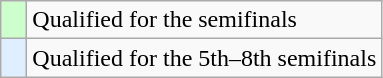<table class="wikitable" style="text-align: left;">
<tr>
<td width=10px bgcolor=#ccffcc></td>
<td>Qualified for the semifinals</td>
</tr>
<tr>
<td width=10px bgcolor=#dfefff></td>
<td>Qualified for the 5th–8th semifinals</td>
</tr>
</table>
